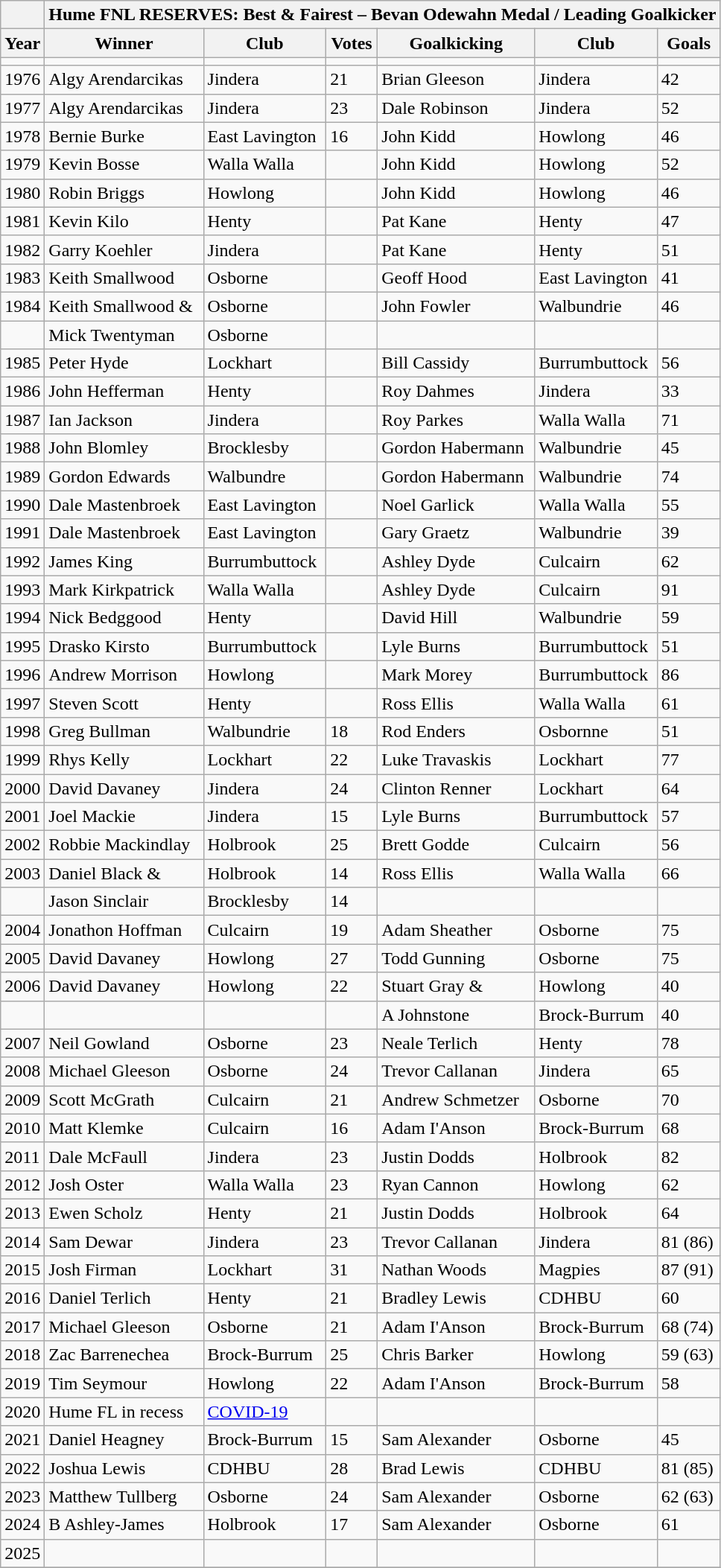<table class="wikitable collapsible collapsed">
<tr>
<th></th>
<th colspan=9>Hume FNL RESERVES: Best & Fairest – Bevan Odewahn Medal / Leading Goalkicker</th>
</tr>
<tr>
<th>Year</th>
<th>Winner</th>
<th>Club</th>
<th>Votes</th>
<th>Goalkicking</th>
<th>Club</th>
<th>Goals</th>
</tr>
<tr>
<td></td>
<td></td>
<td></td>
<td></td>
<td></td>
<td></td>
<td></td>
</tr>
<tr>
<td>1976</td>
<td>Algy Arendarcikas</td>
<td>Jindera</td>
<td>21</td>
<td>Brian Gleeson</td>
<td>Jindera</td>
<td>42</td>
</tr>
<tr>
<td>1977</td>
<td>Algy Arendarcikas</td>
<td>Jindera</td>
<td>23</td>
<td>Dale Robinson</td>
<td>Jindera</td>
<td>52</td>
</tr>
<tr>
<td>1978</td>
<td>Bernie Burke</td>
<td>East Lavington</td>
<td>16</td>
<td>John Kidd</td>
<td>Howlong</td>
<td>46</td>
</tr>
<tr>
<td>1979</td>
<td>Kevin Bosse</td>
<td>Walla Walla</td>
<td></td>
<td>John Kidd</td>
<td>Howlong</td>
<td>52</td>
</tr>
<tr>
<td>1980</td>
<td>Robin Briggs</td>
<td>Howlong</td>
<td></td>
<td>John Kidd</td>
<td>Howlong</td>
<td>46</td>
</tr>
<tr>
<td>1981</td>
<td>Kevin Kilo</td>
<td>Henty</td>
<td></td>
<td>Pat Kane</td>
<td>Henty</td>
<td>47</td>
</tr>
<tr>
<td>1982</td>
<td>Garry Koehler</td>
<td>Jindera</td>
<td></td>
<td>Pat Kane</td>
<td>Henty</td>
<td>51</td>
</tr>
<tr>
<td>1983</td>
<td>Keith Smallwood</td>
<td>Osborne</td>
<td></td>
<td>Geoff Hood</td>
<td>East Lavington</td>
<td>41</td>
</tr>
<tr>
<td>1984</td>
<td>Keith Smallwood &</td>
<td>Osborne</td>
<td></td>
<td>John Fowler</td>
<td>Walbundrie</td>
<td>46</td>
</tr>
<tr>
<td></td>
<td>Mick Twentyman</td>
<td>Osborne</td>
<td></td>
<td></td>
<td></td>
<td></td>
</tr>
<tr>
<td>1985</td>
<td>Peter Hyde</td>
<td>Lockhart</td>
<td></td>
<td>Bill Cassidy</td>
<td>Burrumbuttock</td>
<td>56</td>
</tr>
<tr>
<td>1986</td>
<td>John Hefferman</td>
<td>Henty</td>
<td></td>
<td>Roy Dahmes</td>
<td>Jindera</td>
<td>33</td>
</tr>
<tr>
<td>1987</td>
<td>Ian Jackson</td>
<td>Jindera</td>
<td></td>
<td>Roy Parkes</td>
<td>Walla Walla</td>
<td>71</td>
</tr>
<tr>
<td>1988</td>
<td>John Blomley</td>
<td>Brocklesby</td>
<td></td>
<td>Gordon Habermann</td>
<td>Walbundrie</td>
<td>45</td>
</tr>
<tr>
<td>1989</td>
<td>Gordon Edwards</td>
<td>Walbundre</td>
<td></td>
<td>Gordon Habermann</td>
<td>Walbundrie</td>
<td>74</td>
</tr>
<tr>
<td>1990</td>
<td>Dale Mastenbroek</td>
<td>East Lavington</td>
<td></td>
<td>Noel Garlick</td>
<td>Walla Walla</td>
<td>55</td>
</tr>
<tr>
<td>1991</td>
<td>Dale Mastenbroek</td>
<td>East Lavington</td>
<td></td>
<td>Gary Graetz</td>
<td>Walbundrie</td>
<td>39</td>
</tr>
<tr>
<td>1992</td>
<td>James King</td>
<td>Burrumbuttock</td>
<td></td>
<td>Ashley Dyde</td>
<td>Culcairn</td>
<td>62</td>
</tr>
<tr>
<td>1993</td>
<td>Mark Kirkpatrick</td>
<td>Walla Walla</td>
<td></td>
<td>Ashley Dyde</td>
<td>Culcairn</td>
<td>91</td>
</tr>
<tr>
<td>1994</td>
<td>Nick Bedggood</td>
<td>Henty</td>
<td></td>
<td>David Hill</td>
<td>Walbundrie</td>
<td>59</td>
</tr>
<tr>
<td>1995</td>
<td>Drasko Kirsto</td>
<td>Burrumbuttock</td>
<td></td>
<td>Lyle Burns</td>
<td>Burrumbuttock</td>
<td>51</td>
</tr>
<tr>
<td>1996</td>
<td>Andrew Morrison</td>
<td>Howlong</td>
<td></td>
<td>Mark Morey</td>
<td>Burrumbuttock</td>
<td>86</td>
</tr>
<tr>
<td>1997</td>
<td>Steven Scott</td>
<td>Henty</td>
<td></td>
<td>Ross Ellis</td>
<td>Walla Walla</td>
<td>61</td>
</tr>
<tr>
<td>1998</td>
<td>Greg Bullman</td>
<td>Walbundrie</td>
<td>18</td>
<td>Rod Enders</td>
<td>Osbornne</td>
<td>51</td>
</tr>
<tr>
<td>1999</td>
<td>Rhys Kelly</td>
<td>Lockhart</td>
<td>22</td>
<td>Luke Travaskis</td>
<td>Lockhart</td>
<td>77</td>
</tr>
<tr>
<td>2000</td>
<td>David Davaney</td>
<td>Jindera</td>
<td>24</td>
<td>Clinton Renner</td>
<td>Lockhart</td>
<td>64</td>
</tr>
<tr>
<td>2001</td>
<td>Joel Mackie</td>
<td>Jindera</td>
<td>15</td>
<td>Lyle Burns</td>
<td>Burrumbuttock</td>
<td>57</td>
</tr>
<tr>
<td>2002</td>
<td>Robbie Mackindlay</td>
<td>Holbrook</td>
<td>25</td>
<td>Brett Godde</td>
<td>Culcairn</td>
<td>56</td>
</tr>
<tr>
<td>2003</td>
<td>Daniel Black &</td>
<td>Holbrook</td>
<td>14</td>
<td>Ross Ellis</td>
<td>Walla Walla</td>
<td>66</td>
</tr>
<tr>
<td></td>
<td>Jason Sinclair</td>
<td>Brocklesby</td>
<td>14</td>
<td></td>
<td></td>
<td></td>
</tr>
<tr>
<td>2004</td>
<td>Jonathon Hoffman</td>
<td>Culcairn</td>
<td>19</td>
<td>Adam Sheather</td>
<td>Osborne</td>
<td>75</td>
</tr>
<tr>
<td>2005</td>
<td>David Davaney</td>
<td>Howlong</td>
<td>27</td>
<td>Todd Gunning</td>
<td>Osborne</td>
<td>75</td>
</tr>
<tr>
<td>2006</td>
<td>David Davaney</td>
<td>Howlong</td>
<td>22</td>
<td>Stuart Gray &</td>
<td>Howlong</td>
<td>40</td>
</tr>
<tr>
<td></td>
<td></td>
<td></td>
<td></td>
<td>A Johnstone</td>
<td>Brock-Burrum</td>
<td>40</td>
</tr>
<tr>
<td>2007</td>
<td>Neil Gowland</td>
<td>Osborne</td>
<td>23</td>
<td>Neale Terlich</td>
<td>Henty</td>
<td>78</td>
</tr>
<tr>
<td>2008</td>
<td>Michael Gleeson</td>
<td>Osborne</td>
<td>24</td>
<td>Trevor Callanan</td>
<td>Jindera</td>
<td>65</td>
</tr>
<tr>
<td>2009</td>
<td>Scott McGrath</td>
<td>Culcairn</td>
<td>21</td>
<td>Andrew Schmetzer</td>
<td>Osborne</td>
<td>70</td>
</tr>
<tr>
<td>2010</td>
<td>Matt Klemke</td>
<td>Culcairn</td>
<td>16</td>
<td>Adam I'Anson</td>
<td>Brock-Burrum</td>
<td>68</td>
</tr>
<tr>
<td>2011</td>
<td>Dale McFaull</td>
<td>Jindera</td>
<td>23</td>
<td>Justin Dodds</td>
<td>Holbrook</td>
<td>82</td>
</tr>
<tr>
<td>2012</td>
<td>Josh Oster</td>
<td>Walla Walla</td>
<td>23</td>
<td>Ryan Cannon</td>
<td>Howlong</td>
<td>62</td>
</tr>
<tr>
<td>2013</td>
<td>Ewen Scholz</td>
<td>Henty</td>
<td>21</td>
<td>Justin Dodds</td>
<td>Holbrook</td>
<td>64</td>
</tr>
<tr>
<td>2014</td>
<td>Sam Dewar</td>
<td>Jindera</td>
<td>23</td>
<td>Trevor Callanan</td>
<td>Jindera</td>
<td>81 (86)</td>
</tr>
<tr>
<td>2015</td>
<td>Josh Firman</td>
<td>Lockhart</td>
<td>31</td>
<td>Nathan Woods</td>
<td>Magpies</td>
<td>87 (91)</td>
</tr>
<tr>
<td>2016</td>
<td>Daniel Terlich</td>
<td>Henty</td>
<td>21</td>
<td>Bradley Lewis</td>
<td>CDHBU</td>
<td>60</td>
</tr>
<tr>
<td>2017</td>
<td>Michael Gleeson</td>
<td>Osborne</td>
<td>21</td>
<td>Adam I'Anson</td>
<td>Brock-Burrum</td>
<td>68 (74)</td>
</tr>
<tr>
<td>2018</td>
<td>Zac Barrenechea</td>
<td>Brock-Burrum</td>
<td>25</td>
<td>Chris Barker</td>
<td>Howlong</td>
<td>59 (63)</td>
</tr>
<tr>
<td>2019</td>
<td>Tim Seymour</td>
<td>Howlong</td>
<td>22</td>
<td>Adam I'Anson</td>
<td>Brock-Burrum</td>
<td>58</td>
</tr>
<tr>
<td>2020</td>
<td>Hume FL in recess</td>
<td><a href='#'>COVID-19</a></td>
<td></td>
<td></td>
<td></td>
<td></td>
</tr>
<tr>
<td>2021</td>
<td>Daniel Heagney</td>
<td>Brock-Burrum</td>
<td>15</td>
<td>Sam Alexander</td>
<td>Osborne</td>
<td>45</td>
</tr>
<tr>
<td>2022</td>
<td>Joshua Lewis</td>
<td>CDHBU</td>
<td>28</td>
<td>Brad Lewis</td>
<td>CDHBU</td>
<td>81 (85)</td>
</tr>
<tr>
<td>2023</td>
<td>Matthew Tullberg</td>
<td>Osborne</td>
<td>24</td>
<td>Sam Alexander</td>
<td>Osborne</td>
<td>62 (63)</td>
</tr>
<tr>
<td>2024</td>
<td>B Ashley-James</td>
<td>Holbrook</td>
<td>17</td>
<td>Sam Alexander</td>
<td>Osborne</td>
<td>61</td>
</tr>
<tr>
<td>2025</td>
<td></td>
<td></td>
<td></td>
<td></td>
<td></td>
<td></td>
</tr>
<tr>
</tr>
</table>
